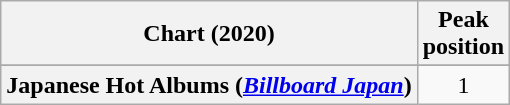<table class="wikitable sortable plainrowheaders" style="text-align:center">
<tr>
<th scope="col">Chart (2020)</th>
<th scope="col">Peak<br>position</th>
</tr>
<tr>
</tr>
<tr>
<th scope="row">Japanese Hot Albums (<em><a href='#'>Billboard Japan</a></em>)</th>
<td>1</td>
</tr>
</table>
